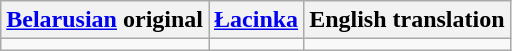<table class="wikitable">
<tr>
<th><a href='#'>Belarusian</a> original</th>
<th><a href='#'>Łacinka</a></th>
<th>English translation</th>
</tr>
<tr style="vertical-align:top;white-space:nowrap;">
<td></td>
<td></td>
<td></td>
</tr>
</table>
